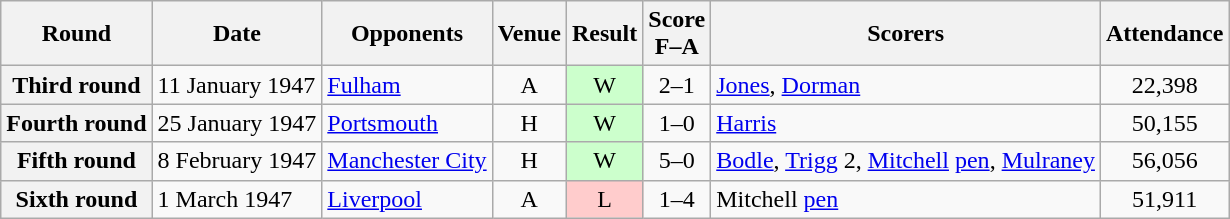<table class="wikitable plainrowheaders" style="text-align:center">
<tr>
<th scope="col">Round</th>
<th scope="col">Date</th>
<th scope="col">Opponents</th>
<th scope="col">Venue</th>
<th scope="col">Result</th>
<th scope="col">Score<br>F–A</th>
<th scope="col">Scorers</th>
<th scope="col">Attendance</th>
</tr>
<tr>
<th scope="row">Third round</th>
<td align="left">11 January 1947</td>
<td align="left"><a href='#'>Fulham</a></td>
<td>A</td>
<td style=background:#cfc>W</td>
<td>2–1</td>
<td align="left"><a href='#'>Jones</a>, <a href='#'>Dorman</a></td>
<td>22,398</td>
</tr>
<tr>
<th scope="row">Fourth round</th>
<td align="left">25 January 1947</td>
<td align="left"><a href='#'>Portsmouth</a></td>
<td>H</td>
<td style=background:#cfc>W</td>
<td>1–0</td>
<td align="left"><a href='#'>Harris</a></td>
<td>50,155</td>
</tr>
<tr>
<th scope="row">Fifth round</th>
<td align="left">8 February 1947</td>
<td align="left"><a href='#'>Manchester City</a></td>
<td>H</td>
<td style=background:#cfc>W</td>
<td>5–0</td>
<td align="left"><a href='#'>Bodle</a>, <a href='#'>Trigg</a> 2, <a href='#'>Mitchell</a> <a href='#'>pen</a>, <a href='#'>Mulraney</a></td>
<td>56,056</td>
</tr>
<tr>
<th scope="row">Sixth round</th>
<td align="left">1 March 1947</td>
<td align="left"><a href='#'>Liverpool</a></td>
<td>A</td>
<td style=background:#fcc>L</td>
<td>1–4</td>
<td align="left">Mitchell <a href='#'>pen</a></td>
<td>51,911</td>
</tr>
</table>
